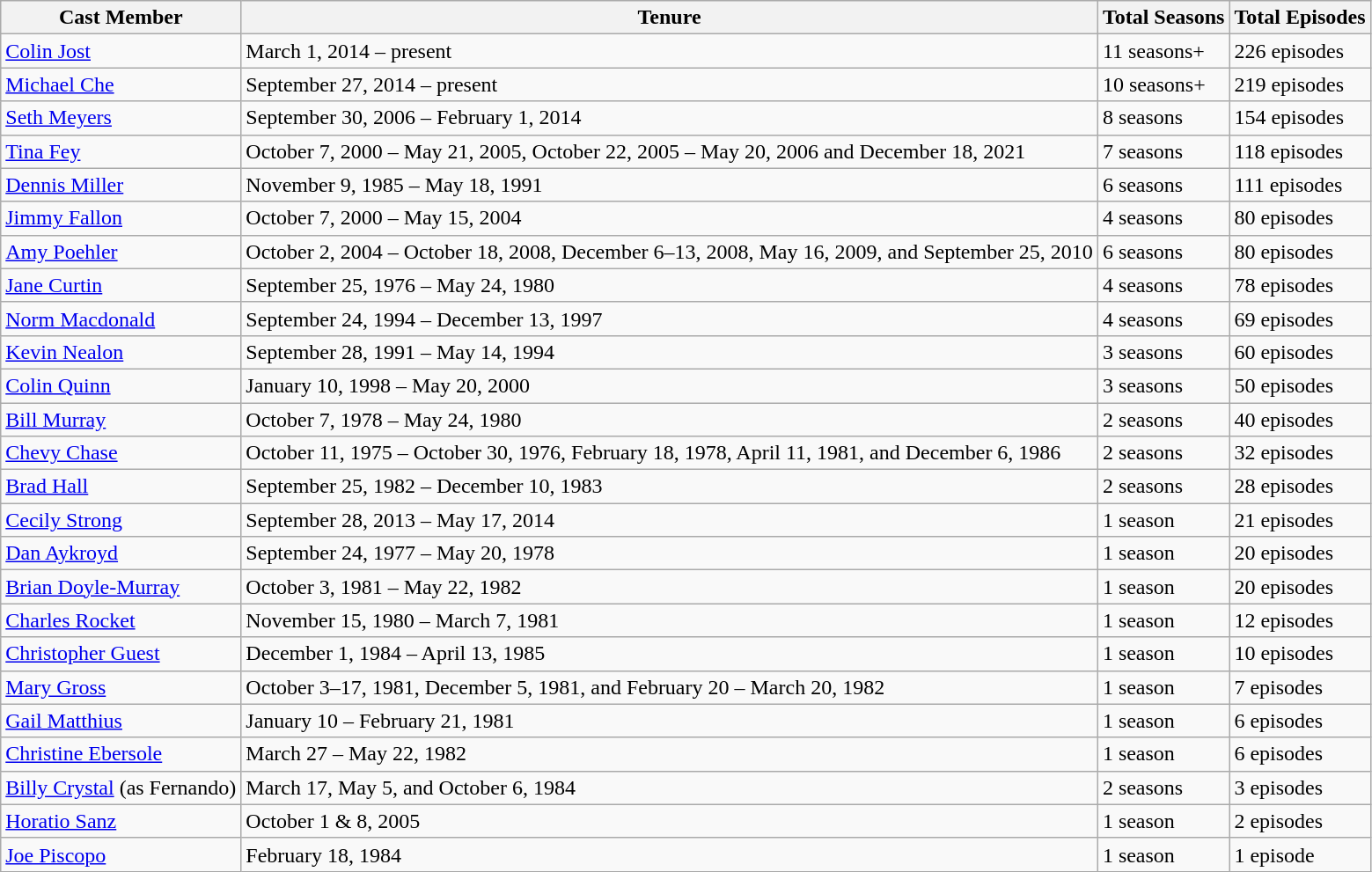<table class="wikitable">
<tr>
<th>Cast Member</th>
<th>Tenure</th>
<th>Total Seasons</th>
<th>Total Episodes</th>
</tr>
<tr>
<td><a href='#'>Colin Jost</a></td>
<td>March 1, 2014 – present</td>
<td>11 seasons+</td>
<td>226 episodes </td>
</tr>
<tr>
<td><a href='#'>Michael Che</a></td>
<td>September 27, 2014 – present</td>
<td>10 seasons+</td>
<td>219 episodes </td>
</tr>
<tr>
<td><a href='#'>Seth Meyers</a></td>
<td>September 30, 2006 – February 1, 2014</td>
<td>8 seasons</td>
<td>154 episodes</td>
</tr>
<tr>
<td><a href='#'>Tina Fey</a></td>
<td>October 7, 2000 – May 21, 2005, October 22, 2005 – May 20, 2006 and December 18, 2021</td>
<td>7 seasons</td>
<td>118 episodes</td>
</tr>
<tr>
<td><a href='#'>Dennis Miller</a></td>
<td>November 9, 1985 – May 18, 1991</td>
<td>6 seasons</td>
<td>111 episodes</td>
</tr>
<tr>
<td><a href='#'>Jimmy Fallon</a></td>
<td>October 7, 2000 – May 15, 2004</td>
<td>4 seasons</td>
<td>80 episodes</td>
</tr>
<tr>
<td><a href='#'>Amy Poehler</a></td>
<td>October 2, 2004 – October 18, 2008, December 6–13, 2008, May 16, 2009, and September 25, 2010</td>
<td>6 seasons</td>
<td>80 episodes</td>
</tr>
<tr>
<td><a href='#'>Jane Curtin</a></td>
<td>September 25, 1976 – May 24, 1980</td>
<td>4 seasons</td>
<td>78 episodes</td>
</tr>
<tr>
<td><a href='#'>Norm Macdonald</a></td>
<td>September 24, 1994 – December 13, 1997</td>
<td>4 seasons</td>
<td>69 episodes</td>
</tr>
<tr>
<td><a href='#'>Kevin Nealon</a></td>
<td>September 28, 1991 – May 14, 1994</td>
<td>3 seasons</td>
<td>60 episodes</td>
</tr>
<tr>
<td><a href='#'>Colin Quinn</a></td>
<td>January 10, 1998 – May 20, 2000</td>
<td>3 seasons</td>
<td>50 episodes</td>
</tr>
<tr>
<td><a href='#'>Bill Murray</a></td>
<td>October 7, 1978 – May 24, 1980</td>
<td>2 seasons</td>
<td>40 episodes</td>
</tr>
<tr>
<td><a href='#'>Chevy Chase</a></td>
<td>October 11, 1975 – October 30, 1976, February 18, 1978, April 11, 1981, and December 6, 1986</td>
<td>2 seasons</td>
<td>32 episodes</td>
</tr>
<tr>
<td><a href='#'>Brad Hall</a></td>
<td>September 25, 1982 – December 10, 1983</td>
<td>2 seasons</td>
<td>28 episodes</td>
</tr>
<tr>
<td><a href='#'>Cecily Strong</a></td>
<td>September 28, 2013 – May 17, 2014</td>
<td>1 season</td>
<td>21 episodes</td>
</tr>
<tr>
<td><a href='#'>Dan Aykroyd</a></td>
<td>September 24, 1977 – May 20, 1978</td>
<td>1 season</td>
<td>20 episodes</td>
</tr>
<tr>
<td><a href='#'>Brian Doyle-Murray</a></td>
<td>October 3, 1981 – May 22, 1982</td>
<td>1 season</td>
<td>20 episodes</td>
</tr>
<tr>
<td><a href='#'>Charles Rocket</a></td>
<td>November 15, 1980 – March 7, 1981</td>
<td>1 season</td>
<td>12 episodes</td>
</tr>
<tr>
<td><a href='#'>Christopher Guest</a></td>
<td>December 1, 1984 – April 13, 1985</td>
<td>1 season</td>
<td>10 episodes</td>
</tr>
<tr>
<td><a href='#'>Mary Gross</a></td>
<td>October 3–17, 1981, December 5, 1981, and February 20 – March 20, 1982</td>
<td>1 season</td>
<td>7 episodes</td>
</tr>
<tr>
<td><a href='#'>Gail Matthius</a></td>
<td>January 10 – February 21, 1981</td>
<td>1 season</td>
<td>6 episodes</td>
</tr>
<tr>
<td><a href='#'>Christine Ebersole</a></td>
<td>March 27 – May 22, 1982</td>
<td>1 season</td>
<td>6 episodes</td>
</tr>
<tr>
<td><a href='#'>Billy Crystal</a> (as Fernando)</td>
<td>March 17, May 5, and October 6, 1984</td>
<td>2 seasons</td>
<td>3 episodes</td>
</tr>
<tr>
<td><a href='#'>Horatio Sanz</a></td>
<td>October 1 & 8, 2005</td>
<td>1 season</td>
<td>2 episodes</td>
</tr>
<tr>
<td><a href='#'>Joe Piscopo</a></td>
<td>February 18, 1984</td>
<td>1 season</td>
<td>1 episode</td>
</tr>
</table>
